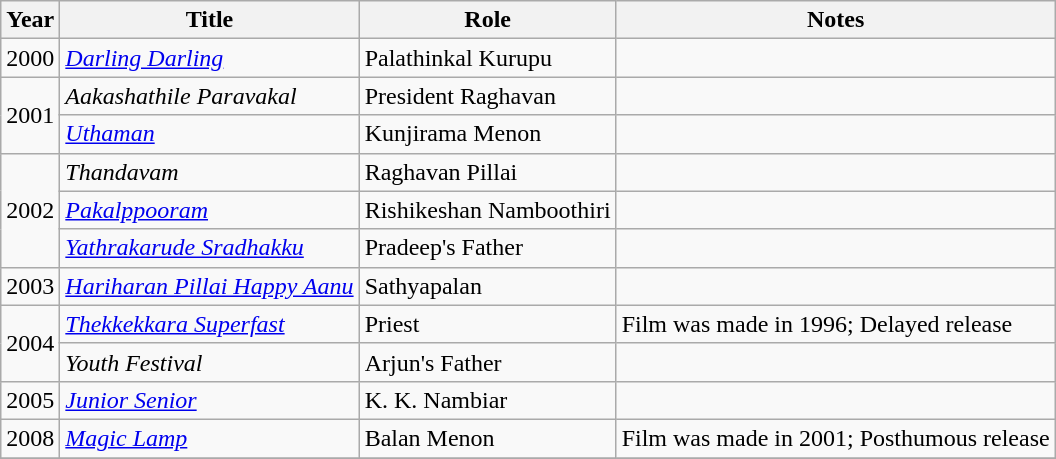<table class="wikitable sortable">
<tr>
<th>Year</th>
<th>Title</th>
<th>Role</th>
<th class="unsortable">Notes</th>
</tr>
<tr>
<td>2000</td>
<td><em><a href='#'>Darling Darling</a></em></td>
<td>Palathinkal Kurupu</td>
<td></td>
</tr>
<tr>
<td rowspan=2>2001</td>
<td><em>Aakashathile Paravakal</em></td>
<td>President Raghavan</td>
<td></td>
</tr>
<tr>
<td><em><a href='#'>Uthaman</a></em></td>
<td>Kunjirama Menon</td>
<td></td>
</tr>
<tr>
<td rowspan=3>2002</td>
<td><em>Thandavam</em></td>
<td>Raghavan Pillai</td>
<td></td>
</tr>
<tr>
<td><em><a href='#'>Pakalppooram</a></em></td>
<td>Rishikeshan Namboothiri</td>
<td></td>
</tr>
<tr>
<td><em><a href='#'>Yathrakarude Sradhakku</a></em></td>
<td>Pradeep's Father</td>
<td></td>
</tr>
<tr>
<td>2003</td>
<td><em><a href='#'>Hariharan Pillai Happy Aanu</a></em></td>
<td>Sathyapalan</td>
<td></td>
</tr>
<tr>
<td rowspan=2>2004</td>
<td><em><a href='#'>Thekkekkara Superfast</a></em></td>
<td>Priest</td>
<td>Film was made in 1996; Delayed release</td>
</tr>
<tr>
<td><em>Youth Festival</em></td>
<td>Arjun's Father</td>
<td></td>
</tr>
<tr>
<td>2005</td>
<td><em><a href='#'>Junior Senior</a></em></td>
<td>K. K. Nambiar</td>
<td></td>
</tr>
<tr>
<td>2008</td>
<td><em><a href='#'>Magic Lamp</a></em></td>
<td>Balan Menon</td>
<td>Film was made in 2001; Posthumous release</td>
</tr>
<tr>
</tr>
</table>
